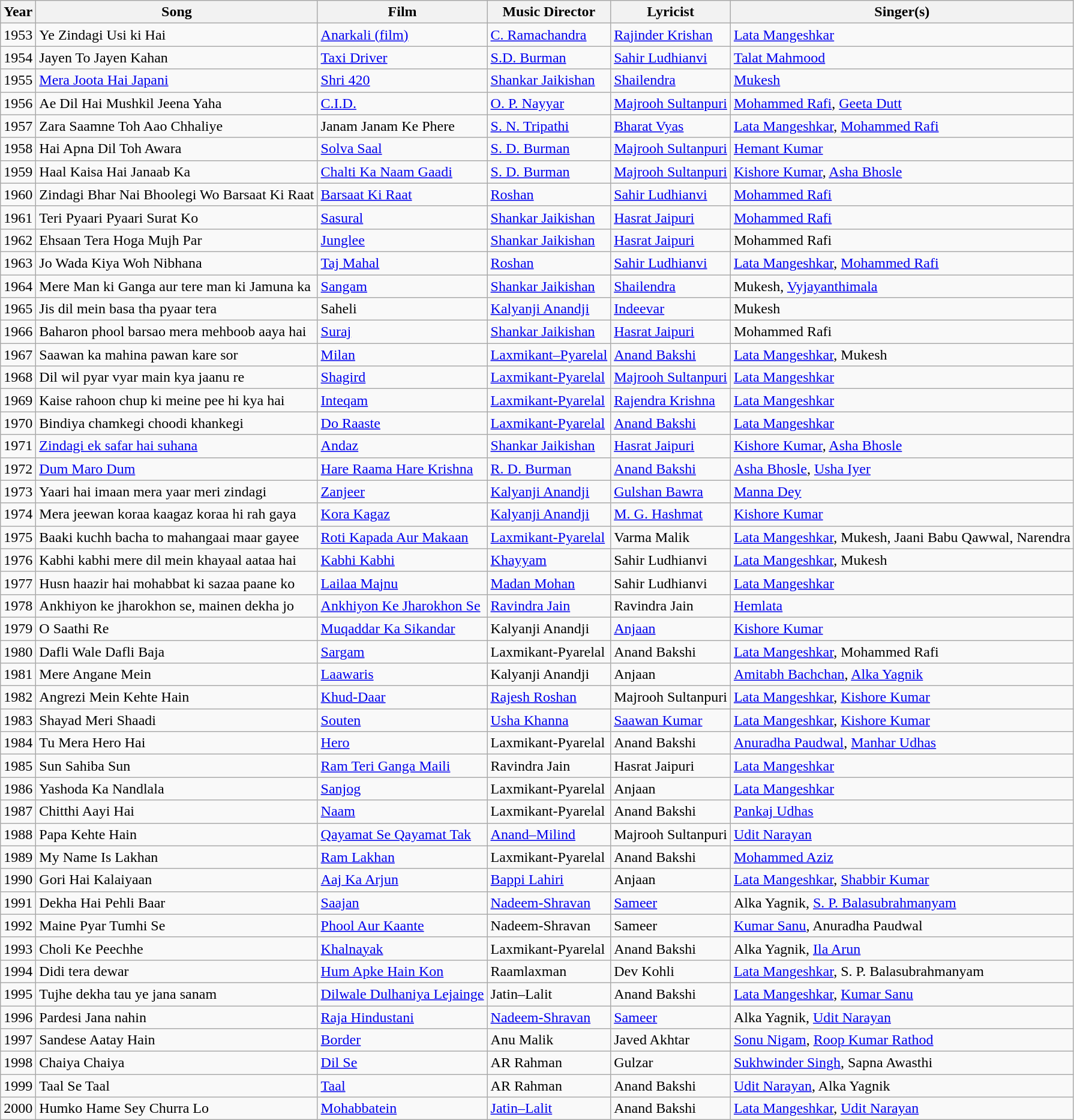<table class="wikitable sortable" border="1">
<tr>
<th>Year</th>
<th>Song</th>
<th>Film</th>
<th>Music Director</th>
<th>Lyricist</th>
<th>Singer(s)</th>
</tr>
<tr>
<td>1953</td>
<td>Ye Zindagi Usi ki Hai</td>
<td><a href='#'>Anarkali (film)</a></td>
<td><a href='#'>C. Ramachandra</a></td>
<td><a href='#'>Rajinder Krishan</a></td>
<td><a href='#'>Lata Mangeshkar</a></td>
</tr>
<tr>
<td>1954</td>
<td>Jayen To Jayen Kahan</td>
<td><a href='#'>Taxi Driver</a></td>
<td><a href='#'>S.D. Burman</a></td>
<td><a href='#'>Sahir Ludhianvi</a></td>
<td><a href='#'>Talat Mahmood</a></td>
</tr>
<tr>
<td>1955</td>
<td><a href='#'>Mera Joota Hai Japani</a></td>
<td><a href='#'>Shri 420</a></td>
<td><a href='#'>Shankar Jaikishan</a></td>
<td><a href='#'>Shailendra</a></td>
<td><a href='#'>Mukesh</a></td>
</tr>
<tr>
<td>1956</td>
<td>Ae Dil Hai Mushkil Jeena Yaha</td>
<td><a href='#'>C.I.D.</a></td>
<td><a href='#'>O. P. Nayyar</a></td>
<td><a href='#'>Majrooh Sultanpuri</a></td>
<td><a href='#'>Mohammed Rafi</a>, <a href='#'>Geeta Dutt</a></td>
</tr>
<tr>
<td>1957</td>
<td>Zara Saamne Toh Aao Chhaliye</td>
<td>Janam Janam Ke Phere</td>
<td><a href='#'>S. N. Tripathi</a></td>
<td><a href='#'>Bharat Vyas</a></td>
<td><a href='#'>Lata Mangeshkar</a>, <a href='#'>Mohammed Rafi</a></td>
</tr>
<tr>
<td>1958</td>
<td>Hai Apna Dil Toh Awara</td>
<td><a href='#'>Solva Saal</a></td>
<td><a href='#'>S. D. Burman</a></td>
<td><a href='#'>Majrooh Sultanpuri</a></td>
<td><a href='#'>Hemant Kumar</a></td>
</tr>
<tr>
<td>1959</td>
<td>Haal Kaisa Hai Janaab Ka</td>
<td><a href='#'>Chalti Ka Naam Gaadi</a></td>
<td><a href='#'>S. D. Burman</a></td>
<td><a href='#'>Majrooh Sultanpuri</a></td>
<td><a href='#'>Kishore Kumar</a>, <a href='#'>Asha Bhosle</a></td>
</tr>
<tr>
<td>1960</td>
<td>Zindagi Bhar Nai Bhoolegi Wo Barsaat Ki Raat</td>
<td><a href='#'>Barsaat Ki Raat</a></td>
<td><a href='#'>Roshan</a></td>
<td><a href='#'>Sahir Ludhianvi</a></td>
<td><a href='#'>Mohammed Rafi</a></td>
</tr>
<tr>
<td>1961</td>
<td>Teri Pyaari Pyaari Surat Ko</td>
<td><a href='#'>Sasural</a></td>
<td><a href='#'>Shankar Jaikishan</a></td>
<td><a href='#'>Hasrat Jaipuri</a></td>
<td><a href='#'>Mohammed Rafi</a></td>
</tr>
<tr>
<td>1962</td>
<td>Ehsaan Tera Hoga Mujh Par</td>
<td><a href='#'>Junglee</a></td>
<td><a href='#'>Shankar Jaikishan</a></td>
<td><a href='#'>Hasrat Jaipuri</a></td>
<td>Mohammed Rafi </td>
</tr>
<tr>
<td>1963</td>
<td>Jo Wada Kiya Woh Nibhana</td>
<td><a href='#'>Taj Mahal</a></td>
<td><a href='#'>Roshan</a></td>
<td><a href='#'>Sahir Ludhianvi</a></td>
<td><a href='#'>Lata Mangeshkar</a>, <a href='#'>Mohammed Rafi</a></td>
</tr>
<tr>
<td>1964</td>
<td>Mere Man ki Ganga aur tere man ki Jamuna ka</td>
<td><a href='#'>Sangam</a></td>
<td><a href='#'>Shankar Jaikishan</a></td>
<td><a href='#'>Shailendra</a></td>
<td>Mukesh, <a href='#'>Vyjayanthimala</a></td>
</tr>
<tr>
<td>1965</td>
<td>Jis dil mein basa tha pyaar tera</td>
<td>Saheli</td>
<td><a href='#'>Kalyanji Anandji</a></td>
<td><a href='#'>Indeevar</a></td>
<td>Mukesh</td>
</tr>
<tr>
<td>1966</td>
<td>Baharon phool barsao mera mehboob aaya hai</td>
<td><a href='#'>Suraj</a></td>
<td><a href='#'>Shankar Jaikishan</a></td>
<td><a href='#'>Hasrat Jaipuri</a></td>
<td>Mohammed Rafi</td>
</tr>
<tr>
<td>1967</td>
<td>Saawan ka mahina pawan kare sor</td>
<td><a href='#'>Milan</a></td>
<td><a href='#'>Laxmikant–Pyarelal</a></td>
<td><a href='#'>Anand Bakshi</a></td>
<td><a href='#'>Lata Mangeshkar</a>, Mukesh</td>
</tr>
<tr>
<td>1968</td>
<td>Dil wil pyar vyar main kya jaanu re</td>
<td><a href='#'>Shagird</a></td>
<td><a href='#'>Laxmikant-Pyarelal</a></td>
<td><a href='#'>Majrooh Sultanpuri</a></td>
<td><a href='#'>Lata Mangeshkar</a></td>
</tr>
<tr>
<td>1969</td>
<td>Kaise rahoon chup ki meine pee hi kya hai</td>
<td><a href='#'>Inteqam</a></td>
<td><a href='#'>Laxmikant-Pyarelal</a></td>
<td><a href='#'>Rajendra Krishna</a></td>
<td><a href='#'>Lata Mangeshkar</a></td>
</tr>
<tr>
<td>1970</td>
<td>Bindiya chamkegi choodi khankegi</td>
<td><a href='#'>Do Raaste</a></td>
<td><a href='#'>Laxmikant-Pyarelal</a></td>
<td><a href='#'>Anand Bakshi</a></td>
<td><a href='#'>Lata Mangeshkar</a></td>
</tr>
<tr>
<td>1971</td>
<td><a href='#'>Zindagi ek safar hai suhana</a></td>
<td><a href='#'>Andaz</a></td>
<td><a href='#'>Shankar Jaikishan</a></td>
<td><a href='#'>Hasrat Jaipuri</a></td>
<td><a href='#'>Kishore Kumar</a>, <a href='#'>Asha Bhosle</a></td>
</tr>
<tr>
<td>1972</td>
<td><a href='#'>Dum Maro Dum</a></td>
<td><a href='#'>Hare Raama Hare Krishna</a></td>
<td><a href='#'>R. D. Burman</a></td>
<td><a href='#'>Anand Bakshi</a></td>
<td><a href='#'>Asha Bhosle</a>, <a href='#'>Usha Iyer</a></td>
</tr>
<tr>
<td>1973</td>
<td>Yaari hai imaan mera yaar meri zindagi</td>
<td><a href='#'>Zanjeer</a></td>
<td><a href='#'>Kalyanji Anandji</a></td>
<td><a href='#'>Gulshan Bawra</a></td>
<td><a href='#'>Manna Dey</a></td>
</tr>
<tr>
<td>1974</td>
<td>Mera jeewan koraa kaagaz koraa hi rah gaya</td>
<td><a href='#'>Kora Kagaz</a></td>
<td><a href='#'>Kalyanji Anandji</a></td>
<td><a href='#'>M. G. Hashmat</a></td>
<td><a href='#'>Kishore Kumar</a></td>
</tr>
<tr>
<td>1975</td>
<td>Baaki kuchh bacha to mahangaai maar gayee</td>
<td><a href='#'>Roti Kapada Aur Makaan</a></td>
<td><a href='#'>Laxmikant-Pyarelal</a></td>
<td>Varma Malik</td>
<td><a href='#'>Lata Mangeshkar</a>, Mukesh, Jaani Babu Qawwal, Narendra</td>
</tr>
<tr>
<td>1976</td>
<td>Kabhi kabhi mere dil mein khayaal aataa hai</td>
<td><a href='#'>Kabhi Kabhi</a></td>
<td><a href='#'>Khayyam</a></td>
<td>Sahir Ludhianvi</td>
<td><a href='#'>Lata Mangeshkar</a>, Mukesh </td>
</tr>
<tr>
<td>1977</td>
<td>Husn haazir hai mohabbat ki sazaa paane ko</td>
<td><a href='#'>Lailaa Majnu</a></td>
<td><a href='#'>Madan Mohan</a></td>
<td>Sahir Ludhianvi</td>
<td><a href='#'>Lata Mangeshkar</a></td>
</tr>
<tr>
<td>1978</td>
<td>Ankhiyon ke jharokhon se, mainen dekha jo</td>
<td><a href='#'>Ankhiyon Ke Jharokhon Se</a></td>
<td><a href='#'>Ravindra Jain</a></td>
<td>Ravindra Jain</td>
<td><a href='#'>Hemlata</a></td>
</tr>
<tr>
<td>1979</td>
<td>O Saathi Re</td>
<td><a href='#'>Muqaddar Ka Sikandar</a></td>
<td>Kalyanji Anandji</td>
<td><a href='#'>Anjaan</a></td>
<td><a href='#'>Kishore Kumar</a></td>
</tr>
<tr>
<td>1980</td>
<td>Dafli Wale Dafli Baja</td>
<td><a href='#'>Sargam</a></td>
<td>Laxmikant-Pyarelal</td>
<td>Anand Bakshi</td>
<td><a href='#'>Lata Mangeshkar</a>, Mohammed Rafi</td>
</tr>
<tr>
<td>1981</td>
<td>Mere Angane Mein</td>
<td><a href='#'>Laawaris</a></td>
<td>Kalyanji Anandji</td>
<td>Anjaan</td>
<td><a href='#'>Amitabh Bachchan</a>, <a href='#'>Alka Yagnik</a></td>
</tr>
<tr>
<td>1982</td>
<td>Angrezi Mein Kehte Hain</td>
<td><a href='#'>Khud-Daar</a></td>
<td><a href='#'>Rajesh Roshan</a></td>
<td>Majrooh Sultanpuri</td>
<td><a href='#'>Lata Mangeshkar</a>, <a href='#'>Kishore Kumar</a></td>
</tr>
<tr>
<td>1983</td>
<td>Shayad Meri Shaadi</td>
<td><a href='#'>Souten</a></td>
<td><a href='#'>Usha Khanna</a></td>
<td><a href='#'>Saawan Kumar</a></td>
<td><a href='#'>Lata Mangeshkar</a>, <a href='#'>Kishore Kumar</a></td>
</tr>
<tr>
<td>1984</td>
<td>Tu Mera Hero Hai</td>
<td><a href='#'>Hero</a></td>
<td>Laxmikant-Pyarelal</td>
<td>Anand Bakshi</td>
<td><a href='#'>Anuradha Paudwal</a>, <a href='#'>Manhar Udhas</a></td>
</tr>
<tr>
<td>1985</td>
<td>Sun Sahiba Sun</td>
<td><a href='#'>Ram Teri Ganga Maili</a></td>
<td>Ravindra Jain</td>
<td>Hasrat Jaipuri</td>
<td><a href='#'>Lata Mangeshkar</a></td>
</tr>
<tr>
<td>1986</td>
<td>Yashoda Ka Nandlala</td>
<td><a href='#'>Sanjog</a></td>
<td>Laxmikant-Pyarelal</td>
<td>Anjaan</td>
<td><a href='#'>Lata Mangeshkar</a></td>
</tr>
<tr>
<td>1987</td>
<td>Chitthi Aayi Hai</td>
<td><a href='#'>Naam</a></td>
<td>Laxmikant-Pyarelal</td>
<td>Anand Bakshi</td>
<td><a href='#'>Pankaj Udhas</a></td>
</tr>
<tr>
<td>1988</td>
<td>Papa Kehte Hain</td>
<td><a href='#'>Qayamat Se Qayamat Tak</a></td>
<td><a href='#'>Anand–Milind</a></td>
<td>Majrooh Sultanpuri</td>
<td><a href='#'>Udit Narayan</a></td>
</tr>
<tr>
<td>1989</td>
<td>My Name Is Lakhan</td>
<td><a href='#'>Ram Lakhan</a></td>
<td>Laxmikant-Pyarelal</td>
<td>Anand Bakshi</td>
<td><a href='#'>Mohammed Aziz</a></td>
</tr>
<tr>
<td>1990</td>
<td>Gori Hai Kalaiyaan</td>
<td><a href='#'>Aaj Ka Arjun</a></td>
<td><a href='#'>Bappi Lahiri</a></td>
<td>Anjaan</td>
<td><a href='#'>Lata Mangeshkar</a>, <a href='#'>Shabbir Kumar</a></td>
</tr>
<tr>
<td>1991</td>
<td>Dekha Hai Pehli Baar</td>
<td><a href='#'>Saajan</a></td>
<td><a href='#'>Nadeem-Shravan</a></td>
<td><a href='#'>Sameer</a></td>
<td>Alka Yagnik, <a href='#'>S. P. Balasubrahmanyam</a></td>
</tr>
<tr>
<td>1992</td>
<td>Maine Pyar Tumhi Se</td>
<td><a href='#'>Phool Aur Kaante</a></td>
<td>Nadeem-Shravan</td>
<td>Sameer</td>
<td><a href='#'>Kumar Sanu</a>, Anuradha Paudwal</td>
</tr>
<tr>
<td>1993</td>
<td>Choli Ke Peechhe</td>
<td><a href='#'>Khalnayak</a></td>
<td>Laxmikant-Pyarelal</td>
<td>Anand Bakshi</td>
<td>Alka Yagnik, <a href='#'>Ila Arun</a></td>
</tr>
<tr>
<td>1994</td>
<td>Didi tera dewar</td>
<td><a href='#'>Hum Apke Hain Kon</a></td>
<td>Raamlaxman</td>
<td>Dev Kohli</td>
<td><a href='#'>Lata Mangeshkar</a>, S. P. Balasubrahmanyam</td>
</tr>
<tr>
<td>1995</td>
<td>Tujhe dekha tau ye jana sanam</td>
<td><a href='#'>Dilwale Dulhaniya Lejainge</a></td>
<td>Jatin–Lalit</td>
<td>Anand Bakshi</td>
<td><a href='#'>Lata Mangeshkar</a>, <a href='#'>Kumar Sanu</a></td>
</tr>
<tr>
<td>1996</td>
<td>Pardesi Jana nahin</td>
<td><a href='#'>Raja Hindustani</a></td>
<td><a href='#'>Nadeem-Shravan</a></td>
<td><a href='#'>Sameer</a></td>
<td>Alka Yagnik, <a href='#'>Udit Narayan</a></td>
</tr>
<tr>
<td>1997</td>
<td>Sandese Aatay Hain</td>
<td><a href='#'>Border</a></td>
<td>Anu Malik</td>
<td>Javed Akhtar</td>
<td><a href='#'>Sonu Nigam</a>, <a href='#'>Roop Kumar Rathod</a></td>
</tr>
<tr>
<td>1998</td>
<td>Chaiya Chaiya</td>
<td><a href='#'>Dil Se</a></td>
<td>AR Rahman</td>
<td>Gulzar</td>
<td><a href='#'>Sukhwinder Singh</a>, Sapna Awasthi</td>
</tr>
<tr>
<td>1999</td>
<td>Taal Se Taal</td>
<td><a href='#'>Taal</a></td>
<td>AR Rahman</td>
<td>Anand Bakshi</td>
<td><a href='#'>Udit Narayan</a>, Alka Yagnik</td>
</tr>
<tr>
<td>2000</td>
<td>Humko Hame Sey Churra Lo</td>
<td><a href='#'>Mohabbatein</a></td>
<td><a href='#'>Jatin–Lalit</a></td>
<td>Anand Bakshi</td>
<td><a href='#'>Lata Mangeshkar</a>, <a href='#'>Udit Narayan</a></td>
</tr>
</table>
